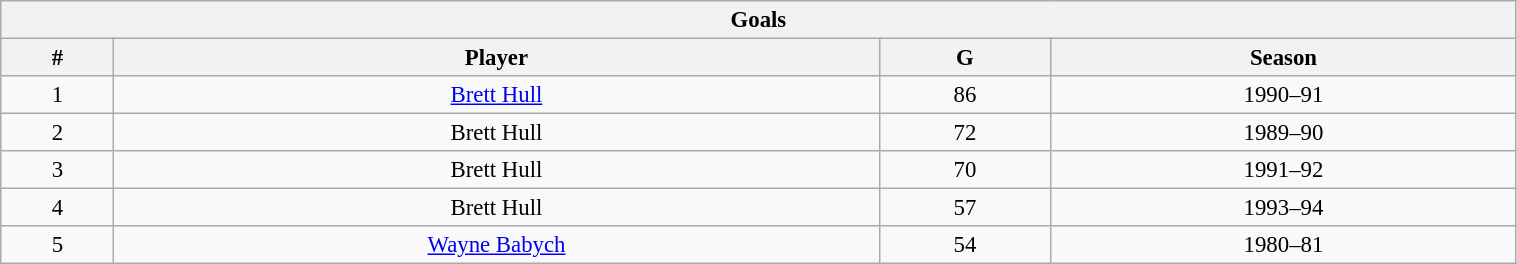<table class="wikitable" style="text-align: center; font-size: 95%" width="80%">
<tr>
<th colspan="4">Goals</th>
</tr>
<tr>
<th>#</th>
<th>Player</th>
<th>G</th>
<th>Season</th>
</tr>
<tr>
<td>1</td>
<td><a href='#'>Brett Hull</a></td>
<td>86</td>
<td>1990–91</td>
</tr>
<tr>
<td>2</td>
<td>Brett Hull</td>
<td>72</td>
<td>1989–90</td>
</tr>
<tr>
<td>3</td>
<td>Brett Hull</td>
<td>70</td>
<td>1991–92</td>
</tr>
<tr>
<td>4</td>
<td>Brett Hull</td>
<td>57</td>
<td>1993–94</td>
</tr>
<tr>
<td>5</td>
<td><a href='#'>Wayne Babych</a></td>
<td>54</td>
<td>1980–81</td>
</tr>
</table>
